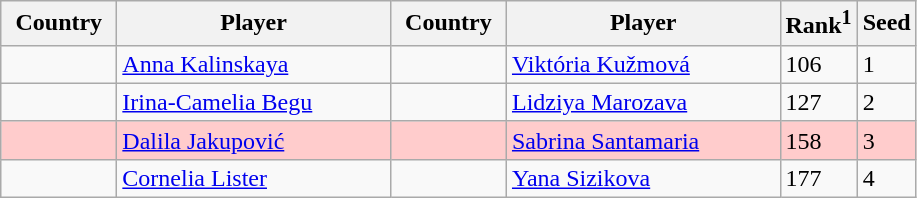<table class="sortable wikitable">
<tr>
<th width="70">Country</th>
<th width="175">Player</th>
<th width="70">Country</th>
<th width="175">Player</th>
<th>Rank<sup>1</sup></th>
<th>Seed</th>
</tr>
<tr>
<td></td>
<td><a href='#'>Anna Kalinskaya</a></td>
<td></td>
<td><a href='#'>Viktória Kužmová</a></td>
<td>106</td>
<td>1</td>
</tr>
<tr>
<td></td>
<td><a href='#'>Irina-Camelia Begu</a></td>
<td></td>
<td><a href='#'>Lidziya Marozava</a></td>
<td>127</td>
<td>2</td>
</tr>
<tr style="background:#fcc;">
<td></td>
<td><a href='#'>Dalila Jakupović</a></td>
<td></td>
<td><a href='#'>Sabrina Santamaria</a></td>
<td>158</td>
<td>3</td>
</tr>
<tr>
<td></td>
<td><a href='#'>Cornelia Lister</a></td>
<td></td>
<td><a href='#'>Yana Sizikova</a></td>
<td>177</td>
<td>4</td>
</tr>
</table>
